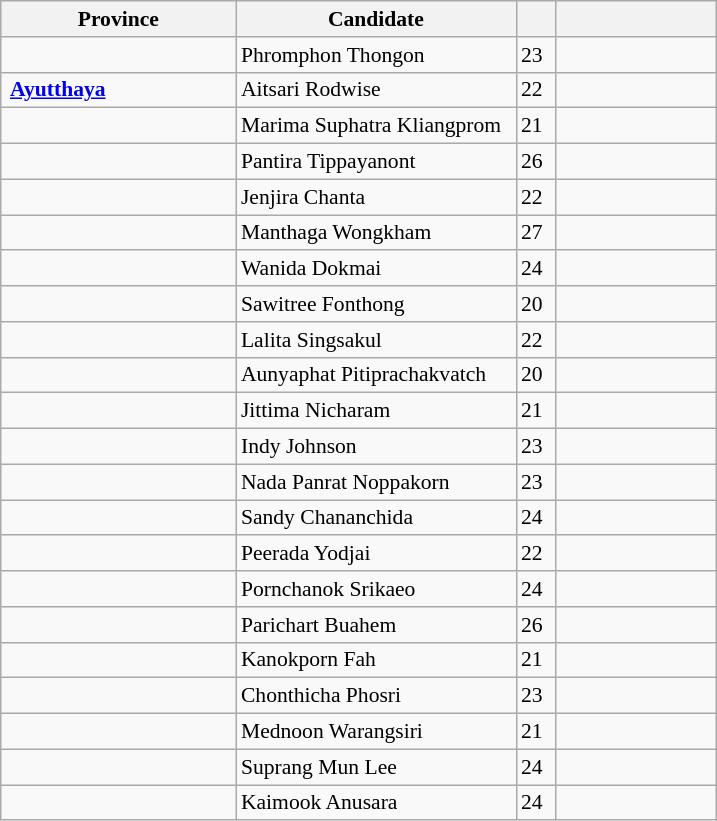<table class="wikitable sortable static-row-numbers" style="font-size: 90%">
<tr>
<th width="150"><span><strong>Province</strong></span></th>
<th width="180"><span><strong>Candidate</strong></span></th>
<th width="20"><span><strong></strong></span></th>
<th width="100"><span><strong></strong></span></th>
</tr>
<tr>
<td><strong></strong></td>
<td>Phromphon Thongon</td>
<td>23</td>
<td></td>
</tr>
<tr>
<td><strong> <a href='#'>Ayutthaya</a></strong></td>
<td>Aitsari Rodwise</td>
<td>22</td>
<td></td>
</tr>
<tr>
<td><strong></strong></td>
<td>Marima Suphatra Kliangprom</td>
<td>21</td>
<td></td>
</tr>
<tr>
<td><strong></strong></td>
<td>Pantira Tippayanont</td>
<td>26</td>
<td></td>
</tr>
<tr>
<td><strong></strong></td>
<td>Jenjira Chanta</td>
<td>22</td>
<td></td>
</tr>
<tr>
<td><strong></strong></td>
<td>Manthaga Wongkham</td>
<td>27</td>
<td></td>
</tr>
<tr>
<td><strong></strong></td>
<td>Wanida Dokmai</td>
<td>24</td>
<td></td>
</tr>
<tr>
<td><strong></strong></td>
<td>Sawitree Fonthong</td>
<td>20</td>
<td></td>
</tr>
<tr>
<td><strong></strong></td>
<td>Lalita Singsakul</td>
<td>22</td>
<td></td>
</tr>
<tr>
<td><strong></strong></td>
<td>Aunyaphat Pitiprachakvatch</td>
<td>20</td>
<td></td>
</tr>
<tr>
<td><strong></strong></td>
<td>Jittima Nicharam</td>
<td>21</td>
<td></td>
</tr>
<tr>
<td><strong></strong></td>
<td>Indy Johnson</td>
<td>23</td>
<td></td>
</tr>
<tr>
<td><strong></strong></td>
<td>Nada Panrat Noppakorn</td>
<td>23</td>
<td></td>
</tr>
<tr>
<td><strong></strong></td>
<td>Sandy Chananchida</td>
<td>24</td>
<td></td>
</tr>
<tr>
<td><strong></strong></td>
<td>Peerada Yodjai</td>
<td>22</td>
<td></td>
</tr>
<tr>
<td><strong></strong></td>
<td>Pornchanok Srikaeo</td>
<td>24</td>
<td></td>
</tr>
<tr>
<td><strong></strong></td>
<td>Parichart Buahem</td>
<td>26</td>
<td></td>
</tr>
<tr>
<td><strong></strong></td>
<td>Kanokporn Fah</td>
<td>21</td>
<td></td>
</tr>
<tr>
<td><strong></strong></td>
<td>Chonthicha Phosri</td>
<td>23</td>
<td></td>
</tr>
<tr>
<td><strong></strong></td>
<td>Mednoon Warangsiri</td>
<td>21</td>
<td></td>
</tr>
<tr>
<td><strong></strong></td>
<td>Suprang Mun Lee</td>
<td>24</td>
<td></td>
</tr>
<tr>
<td><strong></strong></td>
<td>Kaimook Anusara</td>
<td>24</td>
<td></td>
</tr>
</table>
